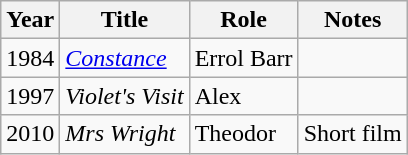<table class=wikitable>
<tr>
<th>Year</th>
<th>Title</th>
<th>Role</th>
<th>Notes</th>
</tr>
<tr>
<td>1984</td>
<td><em><a href='#'>Constance</a></em></td>
<td>Errol Barr</td>
<td></td>
</tr>
<tr>
<td>1997</td>
<td><em>Violet's Visit</em></td>
<td>Alex</td>
<td></td>
</tr>
<tr>
<td>2010</td>
<td><em>Mrs Wright</em></td>
<td>Theodor</td>
<td>Short film</td>
</tr>
</table>
